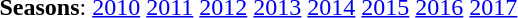<table id="toc" class="toc" summary="Contents">
<tr>
<td><br><strong>Seasons</strong>: <a href='#'>2010</a> <a href='#'>2011</a> <a href='#'>2012</a> <a href='#'>2013</a> <a href='#'>2014</a> <a href='#'>2015</a> <a href='#'>2016</a> <a href='#'>2017</a>
</td>
</tr>
</table>
